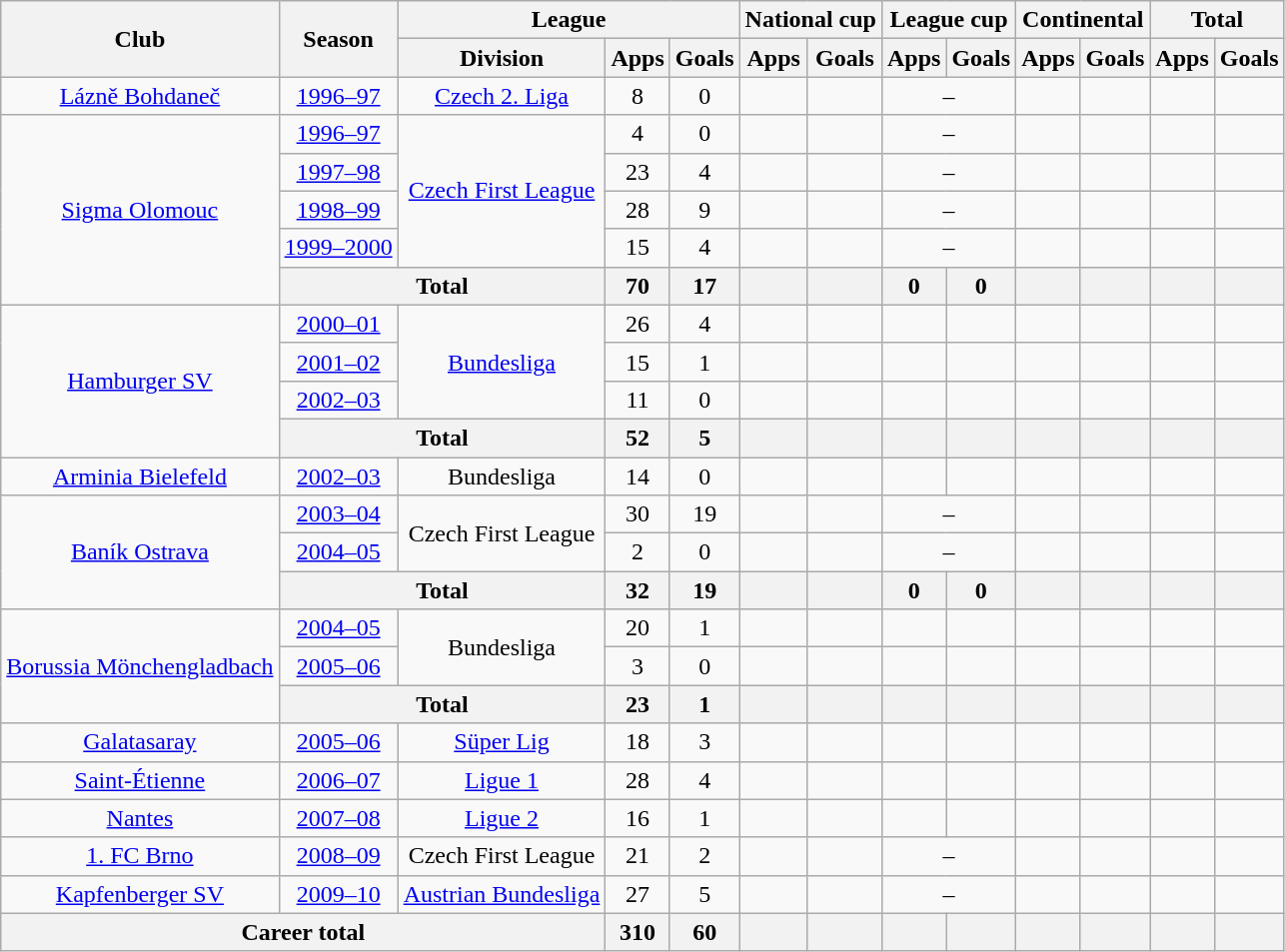<table class="wikitable" style="text-align:center">
<tr>
<th rowspan="2">Club</th>
<th rowspan="2">Season</th>
<th colspan="3">League</th>
<th colspan="2">National cup</th>
<th colspan="2">League cup</th>
<th colspan="2">Continental</th>
<th colspan="2">Total</th>
</tr>
<tr>
<th>Division</th>
<th>Apps</th>
<th>Goals</th>
<th>Apps</th>
<th>Goals</th>
<th>Apps</th>
<th>Goals</th>
<th>Apps</th>
<th>Goals</th>
<th>Apps</th>
<th>Goals</th>
</tr>
<tr>
<td><a href='#'>Lázně Bohdaneč</a></td>
<td><a href='#'>1996–97</a></td>
<td><a href='#'>Czech 2. Liga</a></td>
<td>8</td>
<td>0</td>
<td></td>
<td></td>
<td colspan="2">–</td>
<td></td>
<td></td>
<td></td>
<td></td>
</tr>
<tr>
<td rowspan="5"><a href='#'>Sigma Olomouc</a></td>
<td><a href='#'>1996–97</a></td>
<td rowspan="4"><a href='#'>Czech First League</a></td>
<td>4</td>
<td>0</td>
<td></td>
<td></td>
<td colspan="2">–</td>
<td></td>
<td></td>
<td></td>
<td></td>
</tr>
<tr>
<td><a href='#'>1997–98</a></td>
<td>23</td>
<td>4</td>
<td></td>
<td></td>
<td colspan="2">–</td>
<td></td>
<td></td>
<td></td>
<td></td>
</tr>
<tr>
<td><a href='#'>1998–99</a></td>
<td>28</td>
<td>9</td>
<td></td>
<td></td>
<td colspan="2">–</td>
<td></td>
<td></td>
<td></td>
<td></td>
</tr>
<tr>
<td><a href='#'>1999–2000</a></td>
<td>15</td>
<td>4</td>
<td></td>
<td></td>
<td colspan="2">–</td>
<td></td>
<td></td>
<td></td>
<td></td>
</tr>
<tr>
<th colspan="2">Total</th>
<th>70</th>
<th>17</th>
<th></th>
<th></th>
<th>0</th>
<th>0</th>
<th></th>
<th></th>
<th></th>
<th></th>
</tr>
<tr>
<td rowspan="4"><a href='#'>Hamburger SV</a></td>
<td><a href='#'>2000–01</a></td>
<td rowspan="3"><a href='#'>Bundesliga</a></td>
<td>26</td>
<td>4</td>
<td></td>
<td></td>
<td></td>
<td></td>
<td></td>
<td></td>
<td></td>
<td></td>
</tr>
<tr>
<td><a href='#'>2001–02</a></td>
<td>15</td>
<td>1</td>
<td></td>
<td></td>
<td></td>
<td></td>
<td></td>
<td></td>
<td></td>
<td></td>
</tr>
<tr>
<td><a href='#'>2002–03</a></td>
<td>11</td>
<td>0</td>
<td></td>
<td></td>
<td></td>
<td></td>
<td></td>
<td></td>
<td></td>
<td></td>
</tr>
<tr>
<th colspan="2">Total</th>
<th>52</th>
<th>5</th>
<th></th>
<th></th>
<th></th>
<th></th>
<th></th>
<th></th>
<th></th>
<th></th>
</tr>
<tr>
<td><a href='#'>Arminia Bielefeld</a></td>
<td><a href='#'>2002–03</a></td>
<td>Bundesliga</td>
<td>14</td>
<td>0</td>
<td></td>
<td></td>
<td></td>
<td></td>
<td></td>
<td></td>
<td></td>
<td></td>
</tr>
<tr>
<td rowspan="3"><a href='#'>Baník Ostrava</a></td>
<td><a href='#'>2003–04</a></td>
<td rowspan="2">Czech First League</td>
<td>30</td>
<td>19</td>
<td></td>
<td></td>
<td colspan="2">–</td>
<td></td>
<td></td>
<td></td>
<td></td>
</tr>
<tr>
<td><a href='#'>2004–05</a></td>
<td>2</td>
<td>0</td>
<td></td>
<td></td>
<td colspan="2">–</td>
<td></td>
<td></td>
<td></td>
<td></td>
</tr>
<tr>
<th colspan="2">Total</th>
<th>32</th>
<th>19</th>
<th></th>
<th></th>
<th>0</th>
<th>0</th>
<th></th>
<th></th>
<th></th>
<th></th>
</tr>
<tr>
<td rowspan="3"><a href='#'>Borussia Mönchengladbach</a></td>
<td><a href='#'>2004–05</a></td>
<td rowspan="2">Bundesliga</td>
<td>20</td>
<td>1</td>
<td></td>
<td></td>
<td></td>
<td></td>
<td></td>
<td></td>
<td></td>
<td></td>
</tr>
<tr>
<td><a href='#'>2005–06</a></td>
<td>3</td>
<td>0</td>
<td></td>
<td></td>
<td></td>
<td></td>
<td></td>
<td></td>
<td></td>
<td></td>
</tr>
<tr>
<th colspan="2">Total</th>
<th>23</th>
<th>1</th>
<th></th>
<th></th>
<th></th>
<th></th>
<th></th>
<th></th>
<th></th>
<th></th>
</tr>
<tr>
<td><a href='#'>Galatasaray</a></td>
<td><a href='#'>2005–06</a></td>
<td><a href='#'>Süper Lig</a></td>
<td>18</td>
<td>3</td>
<td></td>
<td></td>
<td></td>
<td></td>
<td></td>
<td></td>
<td></td>
<td></td>
</tr>
<tr>
<td><a href='#'>Saint-Étienne</a></td>
<td><a href='#'>2006–07</a></td>
<td><a href='#'>Ligue 1</a></td>
<td>28</td>
<td>4</td>
<td></td>
<td></td>
<td></td>
<td></td>
<td></td>
<td></td>
<td></td>
<td></td>
</tr>
<tr>
<td><a href='#'>Nantes</a></td>
<td><a href='#'>2007–08</a></td>
<td><a href='#'>Ligue 2</a></td>
<td>16</td>
<td>1</td>
<td></td>
<td></td>
<td></td>
<td></td>
<td></td>
<td></td>
<td></td>
<td></td>
</tr>
<tr>
<td><a href='#'>1. FC Brno</a></td>
<td><a href='#'>2008–09</a></td>
<td>Czech First League</td>
<td>21</td>
<td>2</td>
<td></td>
<td></td>
<td colspan="2">–</td>
<td></td>
<td></td>
<td></td>
<td></td>
</tr>
<tr>
<td><a href='#'>Kapfenberger SV</a></td>
<td><a href='#'>2009–10</a></td>
<td><a href='#'>Austrian Bundesliga</a></td>
<td>27</td>
<td>5</td>
<td></td>
<td></td>
<td colspan="2">–</td>
<td></td>
<td></td>
<td></td>
<td></td>
</tr>
<tr>
<th colspan="3">Career total</th>
<th>310</th>
<th>60</th>
<th></th>
<th></th>
<th></th>
<th></th>
<th></th>
<th></th>
<th></th>
<th></th>
</tr>
</table>
